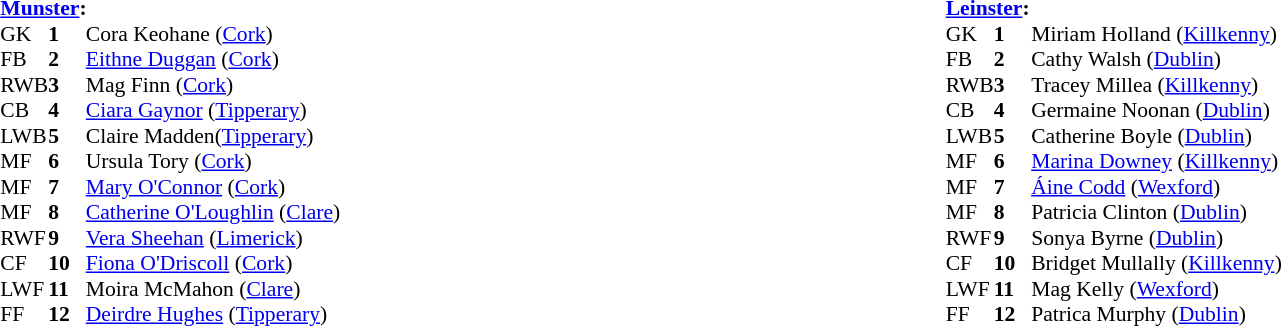<table width="100%">
<tr>
<td valign="top"></td>
<td valign="top" width="50%"><br><table style="font-size: 90%" cellspacing="0" cellpadding="0" align=center>
<tr>
<td colspan="4"><strong><a href='#'>Munster</a>:</strong></td>
</tr>
<tr>
<th width="25"></th>
<th width="25"></th>
</tr>
<tr>
<td>GK</td>
<td><strong>1</strong></td>
<td>Cora Keohane (<a href='#'>Cork</a>)</td>
</tr>
<tr>
<td>FB</td>
<td><strong>2</strong></td>
<td><a href='#'>Eithne Duggan</a> (<a href='#'>Cork</a>)</td>
</tr>
<tr>
<td>RWB</td>
<td><strong>3</strong></td>
<td>Mag Finn (<a href='#'>Cork</a>)</td>
</tr>
<tr>
<td>CB</td>
<td><strong>4</strong></td>
<td><a href='#'>Ciara Gaynor</a> (<a href='#'>Tipperary</a>)</td>
</tr>
<tr>
<td>LWB</td>
<td><strong>5</strong></td>
<td>Claire Madden(<a href='#'>Tipperary</a>)</td>
</tr>
<tr>
<td>MF</td>
<td><strong>6</strong></td>
<td>Ursula Tory (<a href='#'>Cork</a>)</td>
</tr>
<tr>
<td>MF</td>
<td><strong>7</strong></td>
<td><a href='#'>Mary O'Connor</a> (<a href='#'>Cork</a>)</td>
</tr>
<tr>
<td>MF</td>
<td><strong>8</strong></td>
<td><a href='#'>Catherine O'Loughlin</a> (<a href='#'>Clare</a>)</td>
</tr>
<tr>
<td>RWF</td>
<td><strong>9</strong></td>
<td><a href='#'>Vera Sheehan</a> (<a href='#'>Limerick</a>)</td>
</tr>
<tr>
<td>CF</td>
<td><strong>10</strong></td>
<td><a href='#'>Fiona O'Driscoll</a> (<a href='#'>Cork</a>)</td>
</tr>
<tr>
<td>LWF</td>
<td><strong>11</strong></td>
<td>Moira McMahon (<a href='#'>Clare</a>)</td>
</tr>
<tr>
<td>FF</td>
<td><strong>12</strong></td>
<td><a href='#'>Deirdre Hughes</a> (<a href='#'>Tipperary</a>)</td>
</tr>
<tr>
</tr>
</table>
</td>
<td valign="top" width="50%"><br><table style="font-size: 90%" cellspacing="0" cellpadding="0" align=center>
<tr>
<td colspan="4"><strong><a href='#'>Leinster</a>:</strong></td>
</tr>
<tr>
<th width="25"></th>
<th width="25"></th>
</tr>
<tr>
<td>GK</td>
<td><strong>1</strong></td>
<td>Miriam Holland (<a href='#'>Killkenny</a>)</td>
</tr>
<tr>
<td>FB</td>
<td><strong>2</strong></td>
<td>Cathy Walsh (<a href='#'>Dublin</a>)</td>
</tr>
<tr>
<td>RWB</td>
<td><strong>3</strong></td>
<td>Tracey Millea (<a href='#'>Killkenny</a>)</td>
</tr>
<tr>
<td>CB</td>
<td><strong>4</strong></td>
<td>Germaine Noonan (<a href='#'>Dublin</a>)</td>
</tr>
<tr>
<td>LWB</td>
<td><strong>5</strong></td>
<td>Catherine Boyle (<a href='#'>Dublin</a>)</td>
</tr>
<tr>
<td>MF</td>
<td><strong>6</strong></td>
<td><a href='#'>Marina Downey</a> (<a href='#'>Killkenny</a>)</td>
</tr>
<tr>
<td>MF</td>
<td><strong>7</strong></td>
<td><a href='#'>Áine Codd</a> (<a href='#'>Wexford</a>)</td>
</tr>
<tr>
<td>MF</td>
<td><strong>8</strong></td>
<td>Patricia Clinton (<a href='#'>Dublin</a>)</td>
</tr>
<tr>
<td>RWF</td>
<td><strong>9</strong></td>
<td>Sonya Byrne (<a href='#'>Dublin</a>)</td>
</tr>
<tr>
<td>CF</td>
<td><strong>10</strong></td>
<td>Bridget Mullally (<a href='#'>Killkenny</a>)</td>
</tr>
<tr>
<td>LWF</td>
<td><strong>11</strong></td>
<td>Mag Kelly (<a href='#'>Wexford</a>)</td>
</tr>
<tr>
<td>FF</td>
<td><strong>12</strong></td>
<td>Patrica Murphy (<a href='#'>Dublin</a>)</td>
</tr>
<tr>
</tr>
</table>
</td>
</tr>
</table>
